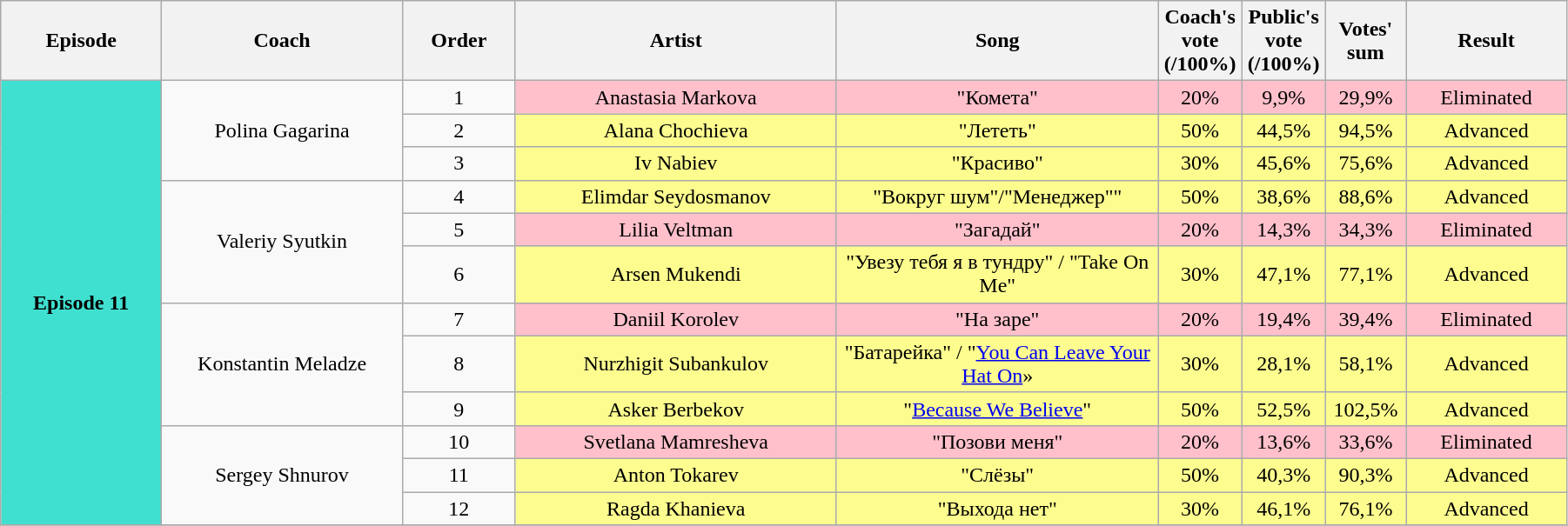<table class="wikitable" style="text-align:center; width:95%;">
<tr>
<th style="width:10%;">Episode</th>
<th style="width:15%;">Coach</th>
<th style="width:7%;">Order</th>
<th style="width:20%;">Artist</th>
<th style="width:20%;">Song</th>
<th style="width:5%;">Coach's vote (/100%)</th>
<th style="width:5%;">Public's vote (/100%)</th>
<th style="width:5%;">Votes' sum</th>
<th style="width:10%;">Result</th>
</tr>
<tr>
<th rowspan=12 style="background:turquoise;">Episode 11<br><small></small> </th>
<td rowspan=3>Polina Gagarina</td>
<td>1</td>
<td style="background:pink;">Anastasia Markova</td>
<td style="background:pink;">"Комета"</td>
<td style="background:pink;">20%</td>
<td style="background:pink;">9,9%</td>
<td style="background:pink;">29,9%</td>
<td style="background:pink;">Eliminated</td>
</tr>
<tr>
<td>2</td>
<td style="background:#fdfc8f;">Alana Chochieva</td>
<td style="background:#fdfc8f;">"Лететь"</td>
<td style="background:#fdfc8f;">50%</td>
<td style="background:#fdfc8f;">44,5%</td>
<td style="background:#fdfc8f;">94,5%</td>
<td style="background:#fdfc8f;">Advanced</td>
</tr>
<tr>
<td>3</td>
<td style="background:#fdfc8f;">Iv Nabiev</td>
<td style="background:#fdfc8f;">"Красиво"</td>
<td style="background:#fdfc8f;">30%</td>
<td style="background:#fdfc8f;">45,6%</td>
<td style="background:#fdfc8f;">75,6%</td>
<td style="background:#fdfc8f;">Advanced</td>
</tr>
<tr>
<td rowspan=3>Valeriy Syutkin</td>
<td>4</td>
<td style="background:#fdfc8f;">Elimdar Seydosmanov</td>
<td style="background:#fdfc8f;">"Вокруг шум"/"Менеджер""</td>
<td style="background:#fdfc8f;">50%</td>
<td style="background:#fdfc8f;">38,6%</td>
<td style="background:#fdfc8f;">88,6%</td>
<td style="background:#fdfc8f;">Advanced</td>
</tr>
<tr>
<td>5</td>
<td style="background:pink;">Lilia Veltman</td>
<td style="background:pink;">"Загадай"</td>
<td style="background:pink;">20%</td>
<td style="background:pink;">14,3%</td>
<td style="background:pink;">34,3%</td>
<td style="background:pink;">Eliminated</td>
</tr>
<tr>
<td>6</td>
<td style="background:#fdfc8f;">Arsen Mukendi</td>
<td style="background:#fdfc8f;">"Увезу тебя я в тундру" / "Take On Me"</td>
<td style="background:#fdfc8f;">30%</td>
<td style="background:#fdfc8f;">47,1%</td>
<td style="background:#fdfc8f;">77,1%</td>
<td style="background:#fdfc8f;">Advanced</td>
</tr>
<tr>
<td rowspan=3>Konstantin Meladze</td>
<td>7</td>
<td style="background:pink;">Daniil Korolev</td>
<td style="background:pink;">"На заре"</td>
<td style="background:pink;">20%</td>
<td style="background:pink;">19,4%</td>
<td style="background:pink;">39,4%</td>
<td style="background:pink;">Eliminated</td>
</tr>
<tr>
<td>8</td>
<td style="background:#fdfc8f;">Nurzhigit Subankulov</td>
<td style="background:#fdfc8f;">"Батарейка" / "<a href='#'>You Can Leave Your Hat On</a>»</td>
<td style="background:#fdfc8f;">30%</td>
<td style="background:#fdfc8f;">28,1%</td>
<td style="background:#fdfc8f;">58,1%</td>
<td style="background:#fdfc8f;">Advanced</td>
</tr>
<tr>
<td>9</td>
<td style="background:#fdfc8f;">Asker Berbekov</td>
<td style="background:#fdfc8f;">"<a href='#'>Because We Believe</a>"</td>
<td style="background:#fdfc8f;">50%</td>
<td style="background:#fdfc8f;">52,5%</td>
<td style="background:#fdfc8f;">102,5%</td>
<td style="background:#fdfc8f;">Advanced</td>
</tr>
<tr>
<td rowspan=3>Sergey Shnurov</td>
<td>10</td>
<td style="background:pink;">Svetlana Mamresheva</td>
<td style="background:pink;">"Позови меня"</td>
<td style="background:pink;">20%</td>
<td style="background:pink;">13,6%</td>
<td style="background:pink;">33,6%</td>
<td style="background:pink;">Eliminated</td>
</tr>
<tr>
<td>11</td>
<td style="background:#fdfc8f;">Anton Tokarev</td>
<td style="background:#fdfc8f;">"Слёзы"</td>
<td style="background:#fdfc8f;">50%</td>
<td style="background:#fdfc8f;">40,3%</td>
<td style="background:#fdfc8f;">90,3%</td>
<td style="background:#fdfc8f;">Advanced</td>
</tr>
<tr>
<td>12</td>
<td style="background:#fdfc8f;">Ragda Khanieva</td>
<td style="background:#fdfc8f;">"Выхода нет"</td>
<td style="background:#fdfc8f;">30%</td>
<td style="background:#fdfc8f;">46,1%</td>
<td style="background:#fdfc8f;">76,1%</td>
<td style="background:#fdfc8f;">Advanced</td>
</tr>
<tr>
</tr>
</table>
